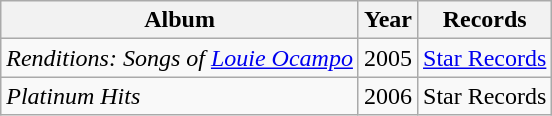<table class=wikitable>
<tr>
<th>Album</th>
<th>Year</th>
<th>Records</th>
</tr>
<tr>
<td><em>Renditions: Songs of <a href='#'>Louie Ocampo</a></em></td>
<td>2005</td>
<td><a href='#'>Star Records</a></td>
</tr>
<tr>
<td><em>Platinum Hits</em></td>
<td>2006</td>
<td>Star Records</td>
</tr>
</table>
